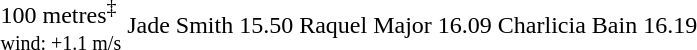<table>
<tr>
<td>100 metres<sup>‡</sup> <br><small> wind: +1.1 m/s</small></td>
<td align=left>Jade Smith</td>
<td>15.50</td>
<td align=left>Raquel Major</td>
<td>16.09</td>
<td align=left>Charlicia Bain</td>
<td>16.19</td>
</tr>
</table>
